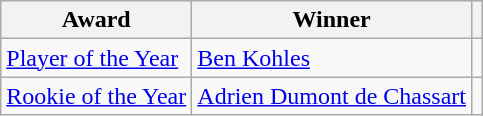<table class="wikitable">
<tr>
<th>Award</th>
<th>Winner</th>
<th></th>
</tr>
<tr>
<td><a href='#'>Player of the Year</a></td>
<td> <a href='#'>Ben Kohles</a></td>
<td></td>
</tr>
<tr>
<td><a href='#'>Rookie of the Year</a></td>
<td> <a href='#'>Adrien Dumont de Chassart</a></td>
<td></td>
</tr>
</table>
